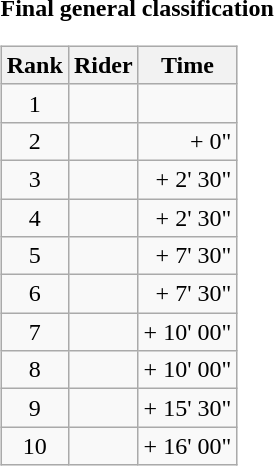<table>
<tr>
<td><strong>Final general classification</strong><br><table class="wikitable">
<tr>
<th scope="col">Rank</th>
<th scope="col">Rider</th>
<th scope="col">Time</th>
</tr>
<tr>
<td style="text-align:center;">1</td>
<td></td>
<td style="text-align:right;"></td>
</tr>
<tr>
<td style="text-align:center;">2</td>
<td></td>
<td style="text-align:right;">+ 0"</td>
</tr>
<tr>
<td style="text-align:center;">3</td>
<td></td>
<td style="text-align:right;">+ 2' 30"</td>
</tr>
<tr>
<td style="text-align:center;">4</td>
<td></td>
<td style="text-align:right;">+ 2' 30"</td>
</tr>
<tr>
<td style="text-align:center;">5</td>
<td></td>
<td style="text-align:right;">+ 7' 30"</td>
</tr>
<tr>
<td style="text-align:center;">6</td>
<td></td>
<td style="text-align:right;">+ 7' 30"</td>
</tr>
<tr>
<td style="text-align:center;">7</td>
<td></td>
<td style="text-align:right;">+ 10' 00"</td>
</tr>
<tr>
<td style="text-align:center;">8</td>
<td></td>
<td style="text-align:right;">+ 10' 00"</td>
</tr>
<tr>
<td style="text-align:center;">9</td>
<td></td>
<td style="text-align:right;">+ 15' 30"</td>
</tr>
<tr>
<td style="text-align:center;">10</td>
<td></td>
<td style="text-align:right;">+ 16' 00"</td>
</tr>
</table>
</td>
</tr>
</table>
